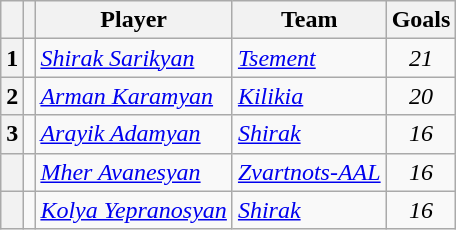<table class="wikitable">
<tr>
<th></th>
<th></th>
<th>Player</th>
<th>Team</th>
<th>Goals</th>
</tr>
<tr !>
<th>1</th>
<td></td>
<td><em><a href='#'>Shirak Sarikyan</a></em></td>
<td><em><a href='#'>Tsement</a></em></td>
<td align=center><em>21</em></td>
</tr>
<tr !>
<th>2</th>
<td></td>
<td><em><a href='#'>Arman Karamyan</a></em></td>
<td><em><a href='#'>Kilikia</a></em></td>
<td align=center><em>20</em></td>
</tr>
<tr !>
<th>3</th>
<td></td>
<td><em><a href='#'>Arayik Adamyan</a></em></td>
<td><em><a href='#'>Shirak</a></em></td>
<td align=center><em>16</em></td>
</tr>
<tr !>
<th></th>
<td></td>
<td><em><a href='#'>Mher Avanesyan</a></em></td>
<td><em><a href='#'>Zvartnots-AAL</a></em></td>
<td align=center><em>16</em></td>
</tr>
<tr !>
<th></th>
<td></td>
<td><em><a href='#'>Kolya Yepranosyan</a></em></td>
<td><em><a href='#'>Shirak</a></em></td>
<td align=center><em>16</em></td>
</tr>
</table>
